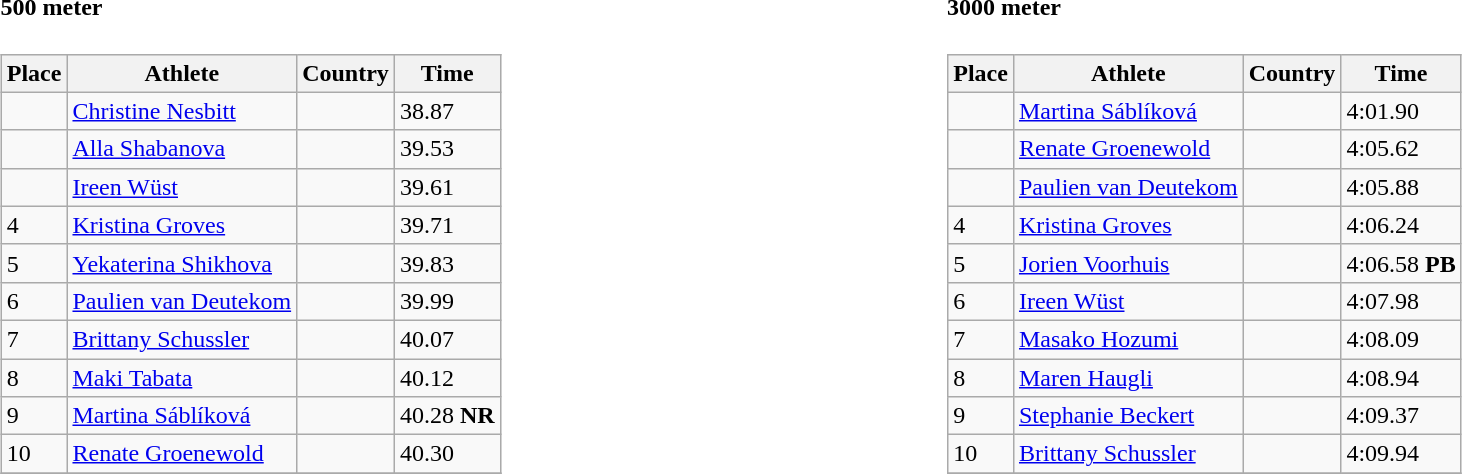<table width=100%>
<tr>
<td width=50% align=left valign=top><br><h4>500 meter</h4><table class="wikitable" border="1">
<tr>
<th>Place</th>
<th>Athlete</th>
<th>Country</th>
<th>Time</th>
</tr>
<tr>
<td></td>
<td><a href='#'>Christine Nesbitt</a></td>
<td></td>
<td>38.87</td>
</tr>
<tr>
<td></td>
<td><a href='#'>Alla Shabanova</a></td>
<td></td>
<td>39.53</td>
</tr>
<tr>
<td></td>
<td><a href='#'>Ireen Wüst</a></td>
<td></td>
<td>39.61</td>
</tr>
<tr>
<td>4</td>
<td><a href='#'>Kristina Groves</a></td>
<td></td>
<td>39.71</td>
</tr>
<tr>
<td>5</td>
<td><a href='#'>Yekaterina Shikhova</a></td>
<td></td>
<td>39.83</td>
</tr>
<tr>
<td>6</td>
<td><a href='#'>Paulien van Deutekom</a></td>
<td></td>
<td>39.99</td>
</tr>
<tr>
<td>7</td>
<td><a href='#'>Brittany Schussler</a></td>
<td></td>
<td>40.07</td>
</tr>
<tr>
<td>8</td>
<td><a href='#'>Maki Tabata</a></td>
<td></td>
<td>40.12</td>
</tr>
<tr>
<td>9</td>
<td><a href='#'>Martina Sáblíková</a></td>
<td></td>
<td>40.28 <strong>NR</strong></td>
</tr>
<tr>
<td>10</td>
<td><a href='#'>Renate Groenewold</a></td>
<td></td>
<td>40.30</td>
</tr>
<tr>
</tr>
</table>
</td>
<td width=50% align=left valign=top><br><h4>3000 meter</h4><table class="wikitable" border="1">
<tr>
<th>Place</th>
<th>Athlete</th>
<th>Country</th>
<th>Time</th>
</tr>
<tr>
<td></td>
<td><a href='#'>Martina Sáblíková</a></td>
<td></td>
<td>4:01.90</td>
</tr>
<tr>
<td></td>
<td><a href='#'>Renate Groenewold</a></td>
<td></td>
<td>4:05.62</td>
</tr>
<tr>
<td></td>
<td><a href='#'>Paulien van Deutekom</a></td>
<td></td>
<td>4:05.88</td>
</tr>
<tr>
<td>4</td>
<td><a href='#'>Kristina Groves</a></td>
<td></td>
<td>4:06.24</td>
</tr>
<tr>
<td>5</td>
<td><a href='#'>Jorien Voorhuis</a></td>
<td></td>
<td>4:06.58 <strong>PB</strong></td>
</tr>
<tr>
<td>6</td>
<td><a href='#'>Ireen Wüst</a></td>
<td></td>
<td>4:07.98</td>
</tr>
<tr>
<td>7</td>
<td><a href='#'>Masako Hozumi</a></td>
<td></td>
<td>4:08.09</td>
</tr>
<tr>
<td>8</td>
<td><a href='#'>Maren Haugli</a></td>
<td></td>
<td>4:08.94</td>
</tr>
<tr>
<td>9</td>
<td><a href='#'>Stephanie Beckert</a></td>
<td></td>
<td>4:09.37</td>
</tr>
<tr>
<td>10</td>
<td><a href='#'>Brittany Schussler</a></td>
<td></td>
<td>4:09.94</td>
</tr>
<tr>
</tr>
</table>
</td>
</tr>
</table>
